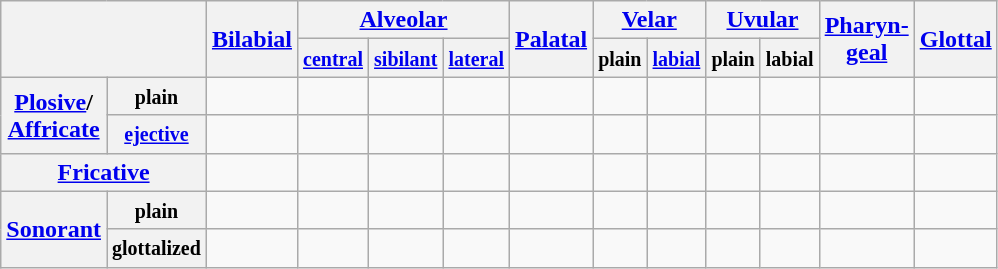<table class="wikitable" style="text-align:center">
<tr>
<th colspan="2" rowspan="2"></th>
<th rowspan="2"><a href='#'>Bilabial</a></th>
<th colspan="3"><a href='#'>Alveolar</a></th>
<th rowspan="2"><a href='#'>Palatal</a></th>
<th colspan="2"><a href='#'>Velar</a></th>
<th colspan="2"><a href='#'>Uvular</a></th>
<th rowspan="2"><a href='#'>Pharyn-<br>geal</a></th>
<th rowspan="2"><a href='#'>Glottal</a></th>
</tr>
<tr>
<th><small><a href='#'>central</a></small></th>
<th><small><a href='#'>sibilant</a></small></th>
<th><small><a href='#'>lateral</a></small></th>
<th><small>plain</small></th>
<th><small><a href='#'>labial</a></small></th>
<th><small>plain</small></th>
<th><small>labial</small></th>
</tr>
<tr>
<th rowspan="2"><a href='#'>Plosive</a>/<br><a href='#'>Affricate</a></th>
<th><small>plain</small></th>
<td> </td>
<td> </td>
<td> </td>
<td> </td>
<td> </td>
<td> </td>
<td> </td>
<td> </td>
<td> </td>
<td></td>
<td> </td>
</tr>
<tr>
<th><small><a href='#'>ejective</a></small></th>
<td> </td>
<td> </td>
<td> </td>
<td> </td>
<td> </td>
<td> </td>
<td> </td>
<td></td>
<td></td>
<td></td>
<td></td>
</tr>
<tr>
<th colspan="2"><a href='#'>Fricative</a></th>
<td></td>
<td></td>
<td> </td>
<td> </td>
<td> </td>
<td> </td>
<td> </td>
<td> </td>
<td> </td>
<td> </td>
<td> </td>
</tr>
<tr>
<th rowspan="2"><a href='#'>Sonorant</a></th>
<th><small>plain</small></th>
<td> </td>
<td> </td>
<td></td>
<td></td>
<td> </td>
<td></td>
<td> </td>
<td></td>
<td></td>
<td> </td>
<td></td>
</tr>
<tr>
<th><small>glottalized</small></th>
<td> </td>
<td> </td>
<td></td>
<td></td>
<td> </td>
<td></td>
<td> </td>
<td></td>
<td></td>
<td></td>
<td></td>
</tr>
</table>
